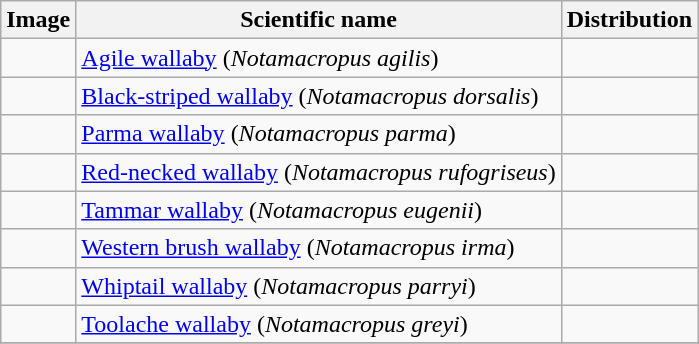<table class="wikitable">
<tr>
<th>Image</th>
<th>Scientific name</th>
<th>Distribution</th>
</tr>
<tr>
<td></td>
<td><a href='#'>Agile wallaby</a> (<em>Notamacropus agilis</em>)</td>
<td></td>
</tr>
<tr>
<td></td>
<td><a href='#'>Black-striped wallaby</a> (<em>Notamacropus dorsalis</em>)</td>
<td></td>
</tr>
<tr>
<td></td>
<td><a href='#'>Parma wallaby</a> (<em>Notamacropus parma</em>)</td>
<td></td>
</tr>
<tr>
<td></td>
<td><a href='#'>Red-necked wallaby</a> (<em>Notamacropus rufogriseus</em>)</td>
<td></td>
</tr>
<tr>
<td></td>
<td><a href='#'>Tammar wallaby</a> (<em>Notamacropus eugenii</em>)</td>
<td></td>
</tr>
<tr>
<td></td>
<td><a href='#'>Western brush wallaby</a> (<em>Notamacropus irma</em>)</td>
<td></td>
</tr>
<tr>
<td></td>
<td><a href='#'>Whiptail wallaby</a> (<em>Notamacropus parryi</em>)</td>
<td></td>
</tr>
<tr>
<td></td>
<td><a href='#'>Toolache wallaby</a> (<em>Notamacropus greyi</em>)</td>
<td></td>
</tr>
<tr>
</tr>
</table>
